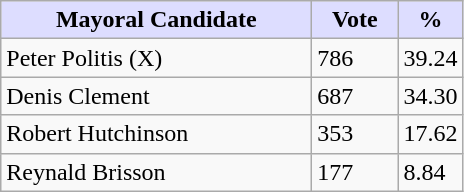<table class="wikitable">
<tr>
<th style="background:#ddf; width:200px;">Mayoral Candidate </th>
<th style="background:#ddf; width:50px;">Vote</th>
<th style="background:#ddf; width:30px;">%</th>
</tr>
<tr>
<td>Peter Politis (X)</td>
<td>786</td>
<td>39.24</td>
</tr>
<tr>
<td>Denis Clement</td>
<td>687</td>
<td>34.30</td>
</tr>
<tr>
<td>Robert Hutchinson</td>
<td>353</td>
<td>17.62</td>
</tr>
<tr>
<td>Reynald Brisson</td>
<td>177</td>
<td>8.84</td>
</tr>
</table>
